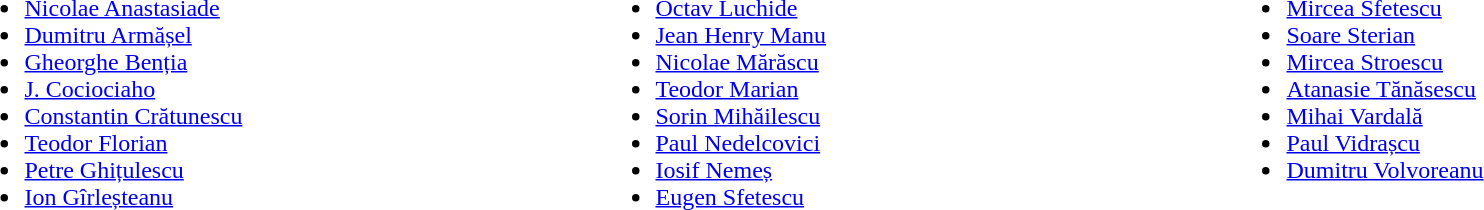<table style="width:100%;">
<tr>
<td style="width:33%; vertical-align:top;"><br><ul><li><a href='#'>Nicolae Anastasiade</a></li><li><a href='#'>Dumitru Armășel</a></li><li><a href='#'>Gheorghe Benția</a></li><li><a href='#'>J. Cociociaho</a></li><li><a href='#'>Constantin Crătunescu</a></li><li><a href='#'>Teodor Florian</a></li><li><a href='#'>Petre Ghițulescu</a></li><li><a href='#'>Ion Gîrleșteanu</a></li></ul></td>
<td style="width:33%; vertical-align:top;"><br><ul><li><a href='#'>Octav Luchide</a></li><li><a href='#'>Jean Henry Manu</a></li><li><a href='#'>Nicolae Mărăscu</a></li><li><a href='#'>Teodor Marian</a></li><li><a href='#'>Sorin Mihăilescu</a></li><li><a href='#'>Paul Nedelcovici</a></li><li><a href='#'>Iosif Nemeș</a></li><li><a href='#'>Eugen Sfetescu</a></li></ul></td>
<td style="width:33%; vertical-align:top;"><br><ul><li><a href='#'>Mircea Sfetescu</a></li><li><a href='#'>Soare Sterian</a></li><li><a href='#'>Mircea Stroescu</a></li><li><a href='#'>Atanasie Tănăsescu</a></li><li><a href='#'>Mihai Vardală</a></li><li><a href='#'>Paul Vidrașcu</a></li><li><a href='#'>Dumitru Volvoreanu</a></li></ul></td>
</tr>
</table>
